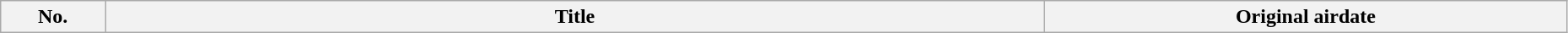<table class="wikitable plainrowheaders" style="width:98%;">
<tr>
<th width="5%">No.</th>
<th width="45%">Title</th>
<th width="25%">Original airdate<br>




</th>
</tr>
</table>
